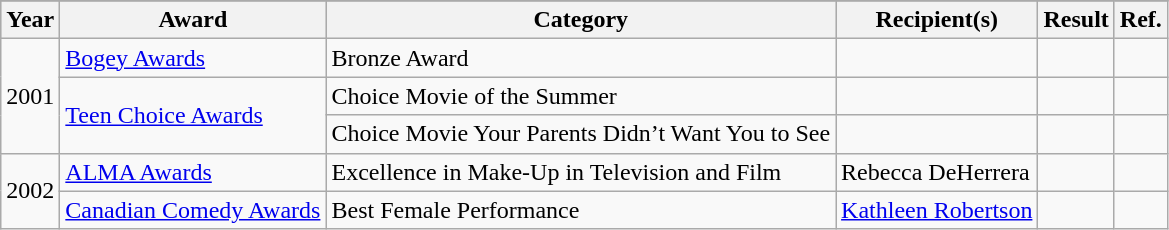<table class="wikitable sortable">
<tr style="background:#ccc; text-align:center;">
</tr>
<tr style="background:#ccc; text-align:center;">
<th>Year</th>
<th>Award</th>
<th>Category</th>
<th>Recipient(s)</th>
<th>Result</th>
<th>Ref.</th>
</tr>
<tr>
<td rowspan="3">2001</td>
<td><a href='#'>Bogey Awards</a></td>
<td>Bronze Award</td>
<td></td>
<td></td>
<td style="text-align:center;"></td>
</tr>
<tr>
<td rowspan="2"><a href='#'>Teen Choice Awards</a></td>
<td>Choice Movie of the Summer</td>
<td></td>
<td></td>
<td style="text-align:center;"></td>
</tr>
<tr>
<td>Choice Movie Your Parents Didn’t Want You to See</td>
<td></td>
<td></td>
<td style="text-align:center;"></td>
</tr>
<tr>
<td rowspan="2">2002</td>
<td><a href='#'>ALMA Awards</a></td>
<td>Excellence in Make-Up in Television and Film</td>
<td>Rebecca DeHerrera</td>
<td></td>
<td style="text-align:center;"></td>
</tr>
<tr>
<td><a href='#'>Canadian Comedy Awards</a></td>
<td>Best Female Performance</td>
<td><a href='#'>Kathleen Robertson</a></td>
<td></td>
<td style="text-align:center;"></td>
</tr>
</table>
